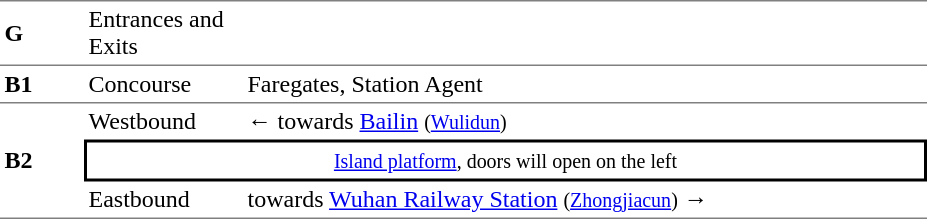<table table border=0 cellspacing=0 cellpadding=3>
<tr>
<td style="border-top:solid 1px gray;border-bottom:solid 0px gray;" width=50><strong>G</strong></td>
<td style="border-top:solid 1px gray;border-bottom:solid 0px gray;" width=100>Entrances and Exits</td>
<td style="border-top:solid 1px gray;border-bottom:solid 0px gray;" width=450></td>
</tr>
<tr>
<td style="border-top:solid 1px gray;border-bottom:solid 0px gray;" width=50><strong>B1</strong></td>
<td style="border-top:solid 1px gray;border-bottom:solid 0px gray;" width=100>Concourse</td>
<td style="border-top:solid 1px gray;border-bottom:solid 0px gray;" width=450>Faregates, Station Agent</td>
</tr>
<tr>
<td style="border-top:solid 1px gray;border-bottom:solid 1px gray;" rowspan=3><strong>B2</strong></td>
<td style="border-top:solid 1px gray;border-bottom:solid 0px gray;">Westbound</td>
<td style="border-top:solid 1px gray;border-bottom:solid 0px gray;">←  towards <a href='#'>Bailin</a> <small>(<a href='#'>Wulidun</a>)</small></td>
</tr>
<tr>
<td style="border-right:solid 2px black;border-left:solid 2px black;border-top:solid 2px black;border-bottom:solid 2px black;text-align:center;" colspan=2><small><a href='#'>Island platform</a>, doors will open on the left</small></td>
</tr>
<tr>
<td style="border-bottom:solid 1px gray;">Eastbound</td>
<td style="border-bottom:solid 1px gray;"> towards <a href='#'>Wuhan Railway Station</a> <small>(<a href='#'>Zhongjiacun</a>)</small> →</td>
</tr>
</table>
